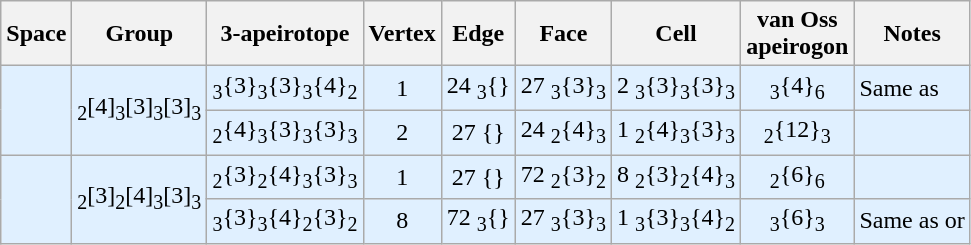<table class=wikitable>
<tr>
<th>Space</th>
<th>Group</th>
<th>3-apeirotope</th>
<th>Vertex</th>
<th>Edge</th>
<th>Face</th>
<th>Cell</th>
<th>van Oss<br>apeirogon</th>
<th>Notes</th>
</tr>
<tr align=center BGCOLOR="#e0f0ff">
<td rowspan=2></td>
<td rowspan=2><sub>2</sub>[4]<sub>3</sub>[3]<sub>3</sub>[3]<sub>3</sub></td>
<td><sub>3</sub>{3}<sub>3</sub>{3}<sub>3</sub>{4}<sub>2</sub><br></td>
<td>1</td>
<td>24 <sub>3</sub>{}</td>
<td>27 <sub>3</sub>{3}<sub>3</sub></td>
<td>2 <sub>3</sub>{3}<sub>3</sub>{3}<sub>3</sub></td>
<td><sub>3</sub>{4}<sub>6</sub></td>
<td align=left>Same as </td>
</tr>
<tr align=center BGCOLOR="#e0f0ff">
<td><sub>2</sub>{4}<sub>3</sub>{3}<sub>3</sub>{3}<sub>3</sub><br></td>
<td>2</td>
<td>27 {}</td>
<td>24 <sub>2</sub>{4}<sub>3</sub></td>
<td>1 <sub>2</sub>{4}<sub>3</sub>{3}<sub>3</sub></td>
<td><sub>2</sub>{12}<sub>3</sub></td>
<td></td>
</tr>
<tr align=center BGCOLOR="#e0f0ff">
<td rowspan=2></td>
<td rowspan=2><sub>2</sub>[3]<sub>2</sub>[4]<sub>3</sub>[3]<sub>3</sub></td>
<td><sub>2</sub>{3}<sub>2</sub>{4}<sub>3</sub>{3}<sub>3</sub><br></td>
<td>1</td>
<td>27 {}</td>
<td>72 <sub>2</sub>{3}<sub>2</sub></td>
<td>8 <sub>2</sub>{3}<sub>2</sub>{4}<sub>3</sub></td>
<td><sub>2</sub>{6}<sub>6</sub></td>
<td></td>
</tr>
<tr align=center BGCOLOR="#e0f0ff">
<td><sub>3</sub>{3}<sub>3</sub>{4}<sub>2</sub>{3}<sub>2</sub><br></td>
<td>8</td>
<td>72 <sub>3</sub>{}</td>
<td>27 <sub>3</sub>{3}<sub>3</sub></td>
<td>1 <sub>3</sub>{3}<sub>3</sub>{4}<sub>2</sub></td>
<td><sub>3</sub>{6}<sub>3</sub></td>
<td align=left>Same as  or </td>
</tr>
</table>
